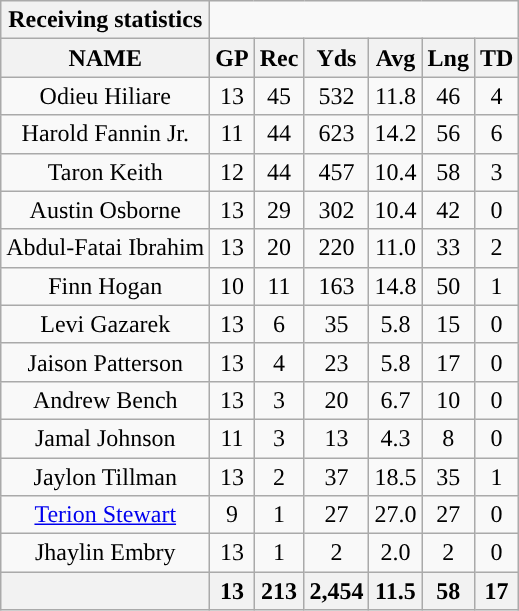<table class="wikitable sortable" style="text-align:center;">
<tr>
<th style="text-align:center; ">Receiving statistics</th>
</tr>
<tr>
<th>NAME</th>
<th>GP</th>
<th>Rec</th>
<th>Yds</th>
<th>Avg</th>
<th>Lng</th>
<th>TD</th>
</tr>
<tr>
<td>Odieu Hiliare</td>
<td>13</td>
<td>45</td>
<td>532</td>
<td>11.8</td>
<td>46</td>
<td>4</td>
</tr>
<tr>
<td>Harold Fannin Jr.</td>
<td>11</td>
<td>44</td>
<td>623</td>
<td>14.2</td>
<td>56</td>
<td>6</td>
</tr>
<tr>
<td>Taron Keith</td>
<td>12</td>
<td>44</td>
<td>457</td>
<td>10.4</td>
<td>58</td>
<td>3</td>
</tr>
<tr>
<td>Austin Osborne</td>
<td>13</td>
<td>29</td>
<td>302</td>
<td>10.4</td>
<td>42</td>
<td>0</td>
</tr>
<tr>
<td>Abdul-Fatai Ibrahim</td>
<td>13</td>
<td>20</td>
<td>220</td>
<td>11.0</td>
<td>33</td>
<td>2</td>
</tr>
<tr>
<td>Finn Hogan</td>
<td>10</td>
<td>11</td>
<td>163</td>
<td>14.8</td>
<td>50</td>
<td>1</td>
</tr>
<tr>
<td>Levi Gazarek</td>
<td>13</td>
<td>6</td>
<td>35</td>
<td>5.8</td>
<td>15</td>
<td>0</td>
</tr>
<tr>
<td>Jaison Patterson</td>
<td>13</td>
<td>4</td>
<td>23</td>
<td>5.8</td>
<td>17</td>
<td>0</td>
</tr>
<tr>
<td>Andrew Bench</td>
<td>13</td>
<td>3</td>
<td>20</td>
<td>6.7</td>
<td>10</td>
<td>0</td>
</tr>
<tr>
<td>Jamal Johnson</td>
<td>11</td>
<td>3</td>
<td>13</td>
<td>4.3</td>
<td>8</td>
<td>0</td>
</tr>
<tr>
<td>Jaylon Tillman</td>
<td>13</td>
<td>2</td>
<td>37</td>
<td>18.5</td>
<td>35</td>
<td>1</td>
</tr>
<tr>
<td><a href='#'>Terion Stewart</a></td>
<td>9</td>
<td>1</td>
<td>27</td>
<td>27.0</td>
<td>27</td>
<td>0</td>
</tr>
<tr>
<td>Jhaylin Embry</td>
<td>13</td>
<td>1</td>
<td>2</td>
<td>2.0</td>
<td>2</td>
<td>0</td>
</tr>
<tr>
<th colspan="1"></th>
<th>13</th>
<th>213</th>
<th>2,454</th>
<th>11.5</th>
<th>58</th>
<th>17</th>
</tr>
</table>
